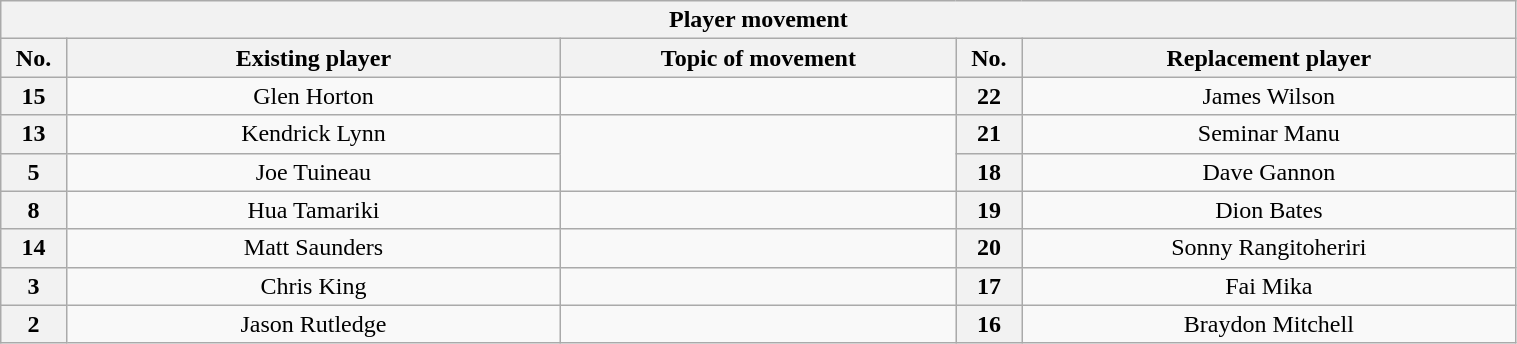<table class="wikitable" style="text-align:center" width=80% align=left>
<tr>
<th colspan=5>Player movement</th>
</tr>
<tr>
<th>No.</th>
<th>Existing player</th>
<th>Topic of movement</th>
<th>No.</th>
<th>Replacement player</th>
</tr>
<tr>
<th width=2%>15</th>
<td width=20%>Glen Horton</td>
<td width=16%> </td>
<th width=2%>22</th>
<td width=20%>James Wilson</td>
</tr>
<tr>
<th>13</th>
<td>Kendrick Lynn</td>
<td rowspan=2> </td>
<th>21</th>
<td>Seminar Manu</td>
</tr>
<tr>
<th>5</th>
<td>Joe Tuineau</td>
<th>18</th>
<td>Dave Gannon</td>
</tr>
<tr>
<th>8</th>
<td>Hua Tamariki</td>
<td> </td>
<th>19</th>
<td>Dion Bates</td>
</tr>
<tr>
<th>14</th>
<td>Matt Saunders</td>
<td> </td>
<th>20</th>
<td>Sonny Rangitoheriri</td>
</tr>
<tr>
<th>3</th>
<td>Chris King</td>
<td> </td>
<th>17</th>
<td>Fai Mika</td>
</tr>
<tr>
<th>2</th>
<td>Jason Rutledge</td>
<td> </td>
<th>16</th>
<td>Braydon Mitchell</td>
</tr>
</table>
